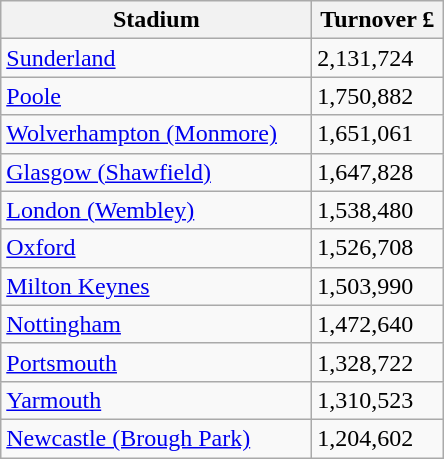<table class="wikitable">
<tr>
<th width=200>Stadium</th>
<th width=80>Turnover £</th>
</tr>
<tr>
<td><a href='#'>Sunderland</a></td>
<td>2,131,724</td>
</tr>
<tr>
<td><a href='#'>Poole</a></td>
<td>1,750,882</td>
</tr>
<tr>
<td><a href='#'>Wolverhampton (Monmore)</a></td>
<td>1,651,061</td>
</tr>
<tr>
<td><a href='#'>Glasgow (Shawfield)</a></td>
<td>1,647,828</td>
</tr>
<tr>
<td><a href='#'>London (Wembley)</a></td>
<td>1,538,480</td>
</tr>
<tr>
<td><a href='#'>Oxford</a></td>
<td>1,526,708</td>
</tr>
<tr>
<td><a href='#'>Milton Keynes</a></td>
<td>1,503,990</td>
</tr>
<tr>
<td><a href='#'>Nottingham</a></td>
<td>1,472,640</td>
</tr>
<tr>
<td><a href='#'>Portsmouth</a></td>
<td>1,328,722</td>
</tr>
<tr>
<td><a href='#'>Yarmouth</a></td>
<td>1,310,523</td>
</tr>
<tr>
<td><a href='#'>Newcastle (Brough Park)</a></td>
<td>1,204,602</td>
</tr>
</table>
